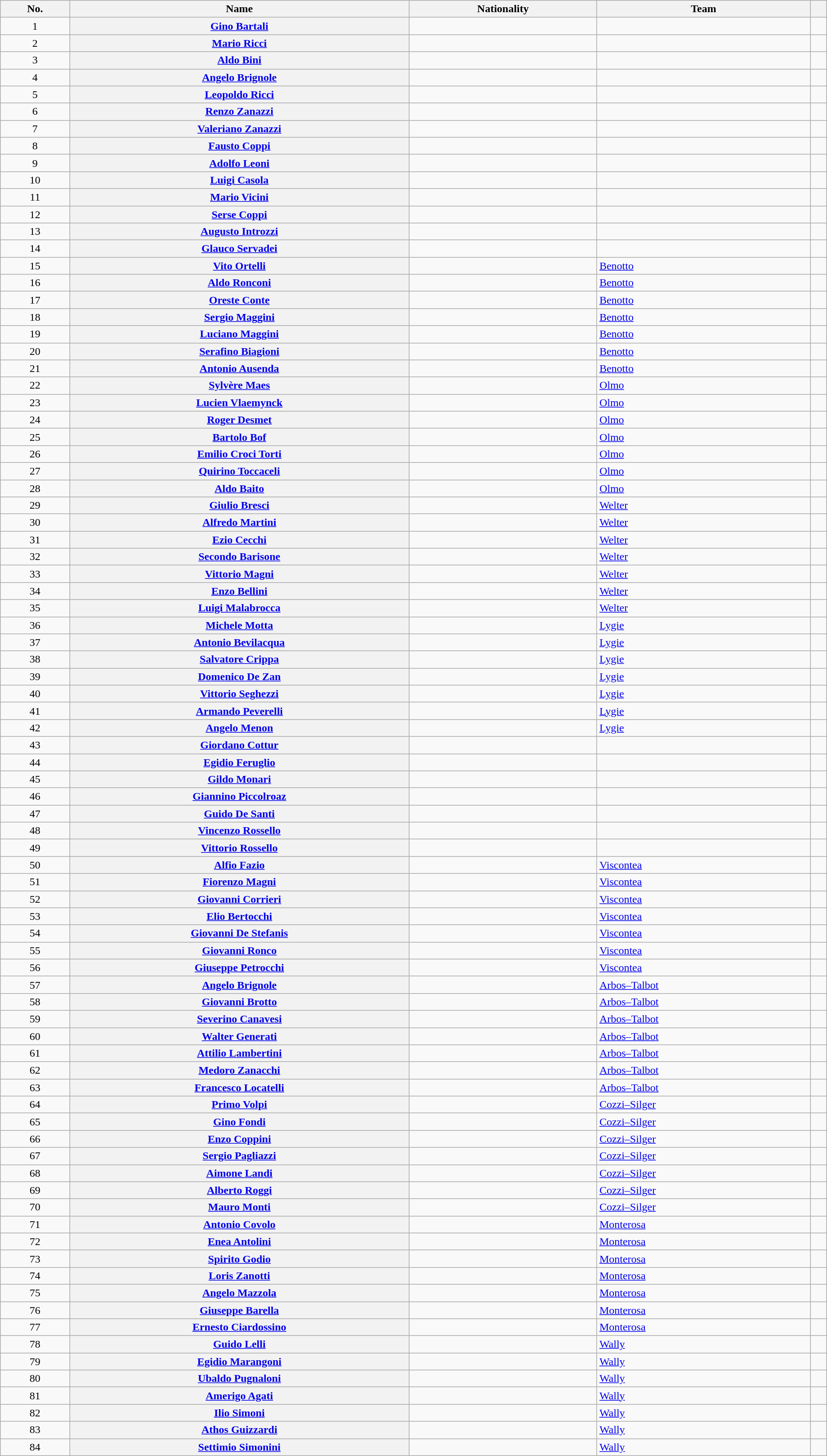<table class="wikitable plainrowheaders sortable" style="width:97%">
<tr>
<th scope="col">No.</th>
<th scope="col">Name</th>
<th scope="col">Nationality</th>
<th scope="col">Team</th>
<th scope="col" class="unsortable"></th>
</tr>
<tr>
<td style="text-align:center;">1</td>
<th scope="row"><a href='#'>Gino Bartali</a></th>
<td></td>
<td></td>
<td style="text-align:center;"></td>
</tr>
<tr>
<td style="text-align:center;">2</td>
<th scope="row"><a href='#'>Mario Ricci</a></th>
<td></td>
<td></td>
<td style="text-align:center;"></td>
</tr>
<tr>
<td style="text-align:center;">3</td>
<th scope="row"><a href='#'>Aldo Bini</a></th>
<td></td>
<td></td>
<td style="text-align:center;"></td>
</tr>
<tr>
<td style="text-align:center;">4</td>
<th scope="row"><a href='#'>Angelo Brignole</a></th>
<td></td>
<td></td>
<td style="text-align:center;"></td>
</tr>
<tr>
<td style="text-align:center;">5</td>
<th scope="row"><a href='#'>Leopoldo Ricci</a></th>
<td></td>
<td></td>
<td style="text-align:center;"></td>
</tr>
<tr>
<td style="text-align:center;">6</td>
<th scope="row"><a href='#'>Renzo Zanazzi</a></th>
<td></td>
<td></td>
<td style="text-align:center;"></td>
</tr>
<tr>
<td style="text-align:center;">7</td>
<th scope="row"><a href='#'>Valeriano Zanazzi</a></th>
<td></td>
<td></td>
<td style="text-align:center;"></td>
</tr>
<tr>
<td style="text-align:center;">8</td>
<th scope="row"><a href='#'>Fausto Coppi</a></th>
<td></td>
<td></td>
<td style="text-align:center;"></td>
</tr>
<tr>
<td style="text-align:center;">9</td>
<th scope="row"><a href='#'>Adolfo Leoni</a></th>
<td></td>
<td></td>
<td style="text-align:center;"></td>
</tr>
<tr>
<td style="text-align:center;">10</td>
<th scope="row"><a href='#'>Luigi Casola</a></th>
<td></td>
<td></td>
<td style="text-align:center;"></td>
</tr>
<tr>
<td style="text-align:center;">11</td>
<th scope="row"><a href='#'>Mario Vicini</a></th>
<td></td>
<td></td>
<td style="text-align:center;"></td>
</tr>
<tr>
<td style="text-align:center;">12</td>
<th scope="row"><a href='#'>Serse Coppi</a></th>
<td></td>
<td></td>
<td style="text-align:center;"></td>
</tr>
<tr>
<td style="text-align:center;">13</td>
<th scope="row"><a href='#'>Augusto Introzzi</a></th>
<td></td>
<td></td>
<td style="text-align:center;"></td>
</tr>
<tr>
<td style="text-align:center;">14</td>
<th scope="row"><a href='#'>Glauco Servadei</a></th>
<td></td>
<td></td>
<td style="text-align:center;"></td>
</tr>
<tr>
<td style="text-align:center;">15</td>
<th scope="row"><a href='#'>Vito Ortelli</a></th>
<td></td>
<td><a href='#'>Benotto</a></td>
<td style="text-align:center;"></td>
</tr>
<tr>
<td style="text-align:center;">16</td>
<th scope="row"><a href='#'>Aldo Ronconi</a></th>
<td></td>
<td><a href='#'>Benotto</a></td>
<td style="text-align:center;"></td>
</tr>
<tr>
<td style="text-align:center;">17</td>
<th scope="row"><a href='#'>Oreste Conte</a></th>
<td></td>
<td><a href='#'>Benotto</a></td>
<td style="text-align:center;"></td>
</tr>
<tr>
<td style="text-align:center;">18</td>
<th scope="row"><a href='#'>Sergio Maggini</a></th>
<td></td>
<td><a href='#'>Benotto</a></td>
<td style="text-align:center;"></td>
</tr>
<tr>
<td style="text-align:center;">19</td>
<th scope="row"><a href='#'>Luciano Maggini</a></th>
<td></td>
<td><a href='#'>Benotto</a></td>
<td style="text-align:center;"></td>
</tr>
<tr>
<td style="text-align:center;">20</td>
<th scope="row"><a href='#'>Serafino Biagioni</a></th>
<td></td>
<td><a href='#'>Benotto</a></td>
<td style="text-align:center;"></td>
</tr>
<tr>
<td style="text-align:center;">21</td>
<th scope="row"><a href='#'>Antonio Ausenda</a></th>
<td></td>
<td><a href='#'>Benotto</a></td>
<td style="text-align:center;"></td>
</tr>
<tr>
<td style="text-align:center;">22</td>
<th scope="row"><a href='#'>Sylvère Maes</a></th>
<td></td>
<td><a href='#'>Olmo</a></td>
<td style="text-align:center;"></td>
</tr>
<tr>
<td style="text-align:center;">23</td>
<th scope="row"><a href='#'>Lucien Vlaemynck</a></th>
<td></td>
<td><a href='#'>Olmo</a></td>
<td style="text-align:center;"></td>
</tr>
<tr>
<td style="text-align:center;">24</td>
<th scope="row"><a href='#'>Roger Desmet</a></th>
<td></td>
<td><a href='#'>Olmo</a></td>
<td style="text-align:center;"></td>
</tr>
<tr>
<td style="text-align:center;">25</td>
<th scope="row"><a href='#'>Bartolo Bof</a></th>
<td></td>
<td><a href='#'>Olmo</a></td>
<td style="text-align:center;"></td>
</tr>
<tr>
<td style="text-align:center;">26</td>
<th scope="row"><a href='#'>Emilio Croci Torti</a></th>
<td></td>
<td><a href='#'>Olmo</a></td>
<td style="text-align:center;"></td>
</tr>
<tr>
<td style="text-align:center;">27</td>
<th scope="row"><a href='#'>Quirino Toccaceli</a></th>
<td></td>
<td><a href='#'>Olmo</a></td>
<td style="text-align:center;"></td>
</tr>
<tr>
<td style="text-align:center;">28</td>
<th scope="row"><a href='#'>Aldo Baito</a></th>
<td></td>
<td><a href='#'>Olmo</a></td>
<td style="text-align:center;"></td>
</tr>
<tr>
<td style="text-align:center;">29</td>
<th scope="row"><a href='#'>Giulio Bresci</a></th>
<td></td>
<td><a href='#'>Welter</a></td>
<td style="text-align:center;"></td>
</tr>
<tr>
<td style="text-align:center;">30</td>
<th scope="row"><a href='#'>Alfredo Martini</a></th>
<td></td>
<td><a href='#'>Welter</a></td>
<td style="text-align:center;"></td>
</tr>
<tr>
<td style="text-align:center;">31</td>
<th scope="row"><a href='#'>Ezio Cecchi</a></th>
<td></td>
<td><a href='#'>Welter</a></td>
<td style="text-align:center;"></td>
</tr>
<tr>
<td style="text-align:center;">32</td>
<th scope="row"><a href='#'>Secondo Barisone</a></th>
<td></td>
<td><a href='#'>Welter</a></td>
<td style="text-align:center;"></td>
</tr>
<tr>
<td style="text-align:center;">33</td>
<th scope="row"><a href='#'>Vittorio Magni</a></th>
<td></td>
<td><a href='#'>Welter</a></td>
<td style="text-align:center;"></td>
</tr>
<tr>
<td style="text-align:center;">34</td>
<th scope="row"><a href='#'>Enzo Bellini</a></th>
<td></td>
<td><a href='#'>Welter</a></td>
<td style="text-align:center;"></td>
</tr>
<tr>
<td style="text-align:center;">35</td>
<th scope="row"><a href='#'>Luigi Malabrocca</a></th>
<td></td>
<td><a href='#'>Welter</a></td>
<td style="text-align:center;"></td>
</tr>
<tr>
<td style="text-align:center;">36</td>
<th scope="row"><a href='#'>Michele Motta</a></th>
<td></td>
<td><a href='#'>Lygie</a></td>
<td style="text-align:center;"></td>
</tr>
<tr>
<td style="text-align:center;">37</td>
<th scope="row"><a href='#'>Antonio Bevilacqua</a></th>
<td></td>
<td><a href='#'>Lygie</a></td>
<td style="text-align:center;"></td>
</tr>
<tr>
<td style="text-align:center;">38</td>
<th scope="row"><a href='#'>Salvatore Crippa</a></th>
<td></td>
<td><a href='#'>Lygie</a></td>
<td style="text-align:center;"></td>
</tr>
<tr>
<td style="text-align:center;">39</td>
<th scope="row"><a href='#'>Domenico De Zan</a></th>
<td></td>
<td><a href='#'>Lygie</a></td>
<td style="text-align:center;"></td>
</tr>
<tr>
<td style="text-align:center;">40</td>
<th scope="row"><a href='#'>Vittorio Seghezzi</a></th>
<td></td>
<td><a href='#'>Lygie</a></td>
<td style="text-align:center;"></td>
</tr>
<tr>
<td style="text-align:center;">41</td>
<th scope="row"><a href='#'>Armando Peverelli</a></th>
<td></td>
<td><a href='#'>Lygie</a></td>
<td style="text-align:center;"></td>
</tr>
<tr>
<td style="text-align:center;">42</td>
<th scope="row"><a href='#'>Angelo Menon</a></th>
<td></td>
<td><a href='#'>Lygie</a></td>
<td style="text-align:center;"></td>
</tr>
<tr>
<td style="text-align:center;">43</td>
<th scope="row"><a href='#'>Giordano Cottur</a></th>
<td></td>
<td></td>
<td style="text-align:center;"></td>
</tr>
<tr>
<td style="text-align:center;">44</td>
<th scope="row"><a href='#'>Egidio Feruglio</a></th>
<td></td>
<td></td>
<td style="text-align:center;"></td>
</tr>
<tr>
<td style="text-align:center;">45</td>
<th scope="row"><a href='#'>Gildo Monari</a></th>
<td></td>
<td></td>
<td style="text-align:center;"></td>
</tr>
<tr>
<td style="text-align:center;">46</td>
<th scope="row"><a href='#'>Giannino Piccolroaz</a></th>
<td></td>
<td></td>
<td style="text-align:center;"></td>
</tr>
<tr>
<td style="text-align:center;">47</td>
<th scope="row"><a href='#'>Guido De Santi</a></th>
<td></td>
<td></td>
<td style="text-align:center;"></td>
</tr>
<tr>
<td style="text-align:center;">48</td>
<th scope="row"><a href='#'>Vincenzo Rossello</a></th>
<td></td>
<td></td>
<td style="text-align:center;"></td>
</tr>
<tr>
<td style="text-align:center;">49</td>
<th scope="row"><a href='#'>Vittorio Rossello</a></th>
<td></td>
<td></td>
<td style="text-align:center;"></td>
</tr>
<tr>
<td style="text-align:center;">50</td>
<th scope="row"><a href='#'>Alfio Fazio</a></th>
<td></td>
<td><a href='#'>Viscontea</a></td>
<td style="text-align:center;"></td>
</tr>
<tr>
<td style="text-align:center;">51</td>
<th scope="row"><a href='#'>Fiorenzo Magni</a></th>
<td></td>
<td><a href='#'>Viscontea</a></td>
<td style="text-align:center;"></td>
</tr>
<tr>
<td style="text-align:center;">52</td>
<th scope="row"><a href='#'>Giovanni Corrieri</a></th>
<td></td>
<td><a href='#'>Viscontea</a></td>
<td style="text-align:center;"></td>
</tr>
<tr>
<td style="text-align:center;">53</td>
<th scope="row"><a href='#'>Elio Bertocchi</a></th>
<td></td>
<td><a href='#'>Viscontea</a></td>
<td style="text-align:center;"></td>
</tr>
<tr>
<td style="text-align:center;">54</td>
<th scope="row"><a href='#'>Giovanni De Stefanis</a></th>
<td></td>
<td><a href='#'>Viscontea</a></td>
<td style="text-align:center;"></td>
</tr>
<tr>
<td style="text-align:center;">55</td>
<th scope="row"><a href='#'>Giovanni Ronco</a></th>
<td></td>
<td><a href='#'>Viscontea</a></td>
<td style="text-align:center;"></td>
</tr>
<tr>
<td style="text-align:center;">56</td>
<th scope="row"><a href='#'>Giuseppe Petrocchi</a></th>
<td></td>
<td><a href='#'>Viscontea</a></td>
<td style="text-align:center;"></td>
</tr>
<tr>
<td style="text-align:center;">57</td>
<th scope="row"><a href='#'>Angelo Brignole</a></th>
<td></td>
<td><a href='#'>Arbos–Talbot</a></td>
<td style="text-align:center;"></td>
</tr>
<tr>
<td style="text-align:center;">58</td>
<th scope="row"><a href='#'>Giovanni Brotto</a></th>
<td></td>
<td><a href='#'>Arbos–Talbot</a></td>
<td style="text-align:center;"></td>
</tr>
<tr>
<td style="text-align:center;">59</td>
<th scope="row"><a href='#'>Severino Canavesi</a></th>
<td></td>
<td><a href='#'>Arbos–Talbot</a></td>
<td style="text-align:center;"></td>
</tr>
<tr>
<td style="text-align:center;">60</td>
<th scope="row"><a href='#'>Walter Generati</a></th>
<td></td>
<td><a href='#'>Arbos–Talbot</a></td>
<td style="text-align:center;"></td>
</tr>
<tr>
<td style="text-align:center;">61</td>
<th scope="row"><a href='#'>Attilio Lambertini</a></th>
<td></td>
<td><a href='#'>Arbos–Talbot</a></td>
<td style="text-align:center;"></td>
</tr>
<tr>
<td style="text-align:center;">62</td>
<th scope="row"><a href='#'>Medoro Zanacchi</a></th>
<td></td>
<td><a href='#'>Arbos–Talbot</a></td>
<td style="text-align:center;"></td>
</tr>
<tr>
<td style="text-align:center;">63</td>
<th scope="row"><a href='#'>Francesco Locatelli</a></th>
<td></td>
<td><a href='#'>Arbos–Talbot</a></td>
<td style="text-align:center;"></td>
</tr>
<tr>
<td style="text-align:center;">64</td>
<th scope="row"><a href='#'>Primo Volpi</a></th>
<td></td>
<td><a href='#'>Cozzi–Silger</a></td>
<td style="text-align:center;"></td>
</tr>
<tr>
<td style="text-align:center;">65</td>
<th scope="row"><a href='#'>Gino Fondi</a></th>
<td></td>
<td><a href='#'>Cozzi–Silger</a></td>
<td style="text-align:center;"></td>
</tr>
<tr>
<td style="text-align:center;">66</td>
<th scope="row"><a href='#'>Enzo Coppini</a></th>
<td></td>
<td><a href='#'>Cozzi–Silger</a></td>
<td style="text-align:center;"></td>
</tr>
<tr>
<td style="text-align:center;">67</td>
<th scope="row"><a href='#'>Sergio Pagliazzi</a></th>
<td></td>
<td><a href='#'>Cozzi–Silger</a></td>
<td style="text-align:center;"></td>
</tr>
<tr>
<td style="text-align:center;">68</td>
<th scope="row"><a href='#'>Aimone Landi</a></th>
<td></td>
<td><a href='#'>Cozzi–Silger</a></td>
<td style="text-align:center;"></td>
</tr>
<tr>
<td style="text-align:center;">69</td>
<th scope="row"><a href='#'>Alberto Roggi</a></th>
<td></td>
<td><a href='#'>Cozzi–Silger</a></td>
<td style="text-align:center;"></td>
</tr>
<tr>
<td style="text-align:center;">70</td>
<th scope="row"><a href='#'>Mauro Monti</a></th>
<td></td>
<td><a href='#'>Cozzi–Silger</a></td>
<td style="text-align:center;"></td>
</tr>
<tr>
<td style="text-align:center;">71</td>
<th scope="row"><a href='#'>Antonio Covolo</a></th>
<td></td>
<td><a href='#'>Monterosa</a></td>
<td style="text-align:center;"></td>
</tr>
<tr>
<td style="text-align:center;">72</td>
<th scope="row"><a href='#'>Enea Antolini</a></th>
<td></td>
<td><a href='#'>Monterosa</a></td>
<td style="text-align:center;"></td>
</tr>
<tr>
<td style="text-align:center;">73</td>
<th scope="row"><a href='#'>Spirito Godio</a></th>
<td></td>
<td><a href='#'>Monterosa</a></td>
<td style="text-align:center;"></td>
</tr>
<tr>
<td style="text-align:center;">74</td>
<th scope="row"><a href='#'>Loris Zanotti</a></th>
<td></td>
<td><a href='#'>Monterosa</a></td>
<td style="text-align:center;"></td>
</tr>
<tr>
<td style="text-align:center;">75</td>
<th scope="row"><a href='#'>Angelo Mazzola</a></th>
<td></td>
<td><a href='#'>Monterosa</a></td>
<td style="text-align:center;"></td>
</tr>
<tr>
<td style="text-align:center;">76</td>
<th scope="row"><a href='#'>Giuseppe Barella</a></th>
<td></td>
<td><a href='#'>Monterosa</a></td>
<td style="text-align:center;"></td>
</tr>
<tr>
<td style="text-align:center;">77</td>
<th scope="row"><a href='#'>Ernesto Ciardossino</a></th>
<td></td>
<td><a href='#'>Monterosa</a></td>
<td style="text-align:center;"></td>
</tr>
<tr>
<td style="text-align:center;">78</td>
<th scope="row"><a href='#'>Guido Lelli</a></th>
<td></td>
<td><a href='#'>Wally</a></td>
<td style="text-align:center;"></td>
</tr>
<tr>
<td style="text-align:center;">79</td>
<th scope="row"><a href='#'>Egidio Marangoni</a></th>
<td></td>
<td><a href='#'>Wally</a></td>
<td style="text-align:center;"></td>
</tr>
<tr>
<td style="text-align:center;">80</td>
<th scope="row"><a href='#'>Ubaldo Pugnaloni</a></th>
<td></td>
<td><a href='#'>Wally</a></td>
<td style="text-align:center;"></td>
</tr>
<tr>
<td style="text-align:center;">81</td>
<th scope="row"><a href='#'>Amerigo Agati</a></th>
<td></td>
<td><a href='#'>Wally</a></td>
<td style="text-align:center;"></td>
</tr>
<tr>
<td style="text-align:center;">82</td>
<th scope="row"><a href='#'>Ilio Simoni</a></th>
<td></td>
<td><a href='#'>Wally</a></td>
<td style="text-align:center;"></td>
</tr>
<tr>
<td style="text-align:center;">83</td>
<th scope="row"><a href='#'>Athos Guizzardi</a></th>
<td></td>
<td><a href='#'>Wally</a></td>
<td style="text-align:center;"></td>
</tr>
<tr>
<td style="text-align:center;">84</td>
<th scope="row"><a href='#'>Settimio Simonini</a></th>
<td></td>
<td><a href='#'>Wally</a></td>
<td style="text-align:center;"></td>
</tr>
</table>
